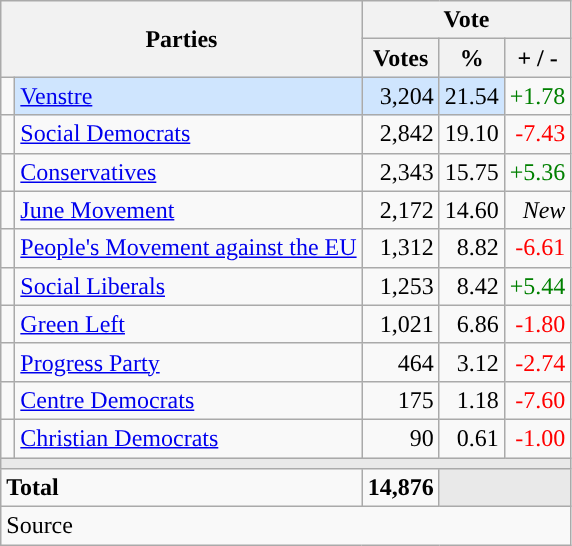<table class="wikitable" style="text-align:right;">
<tr>
<th style="text-align:centre;" rowspan="2" colspan="2" width="225">Parties</th>
<th colspan="3">Vote</th>
</tr>
<tr>
<th width="15">Votes</th>
<th width="15">%</th>
<th width="15">+ / -</th>
</tr>
<tr>
<td width="2" style="color:inherit;background:"></td>
<td bgcolor=#cfe5fe   align="left"><a href='#'>Venstre</a></td>
<td bgcolor=#cfe5fe>3,204</td>
<td bgcolor=#cfe5fe>21.54</td>
<td style=color:green;>+1.78</td>
</tr>
<tr>
<td width="2" style="color:inherit;background:"></td>
<td align="left"><a href='#'>Social Democrats</a></td>
<td>2,842</td>
<td>19.10</td>
<td style=color:red;>-7.43</td>
</tr>
<tr>
<td width="2" style="color:inherit;background:"></td>
<td align="left"><a href='#'>Conservatives</a></td>
<td>2,343</td>
<td>15.75</td>
<td style=color:green;>+5.36</td>
</tr>
<tr>
<td width="2" style="color:inherit;background:"></td>
<td align="left"><a href='#'>June Movement</a></td>
<td>2,172</td>
<td>14.60</td>
<td><em>New</em></td>
</tr>
<tr>
<td width="2" style="color:inherit;background:"></td>
<td align="left"><a href='#'>People's Movement against the EU</a></td>
<td>1,312</td>
<td>8.82</td>
<td style=color:red;>-6.61</td>
</tr>
<tr>
<td width="2" style="color:inherit;background:"></td>
<td align="left"><a href='#'>Social Liberals</a></td>
<td>1,253</td>
<td>8.42</td>
<td style=color:green;>+5.44</td>
</tr>
<tr>
<td width="2" style="color:inherit;background:"></td>
<td align="left"><a href='#'>Green Left</a></td>
<td>1,021</td>
<td>6.86</td>
<td style=color:red;>-1.80</td>
</tr>
<tr>
<td width="2" style="color:inherit;background:"></td>
<td align="left"><a href='#'>Progress Party</a></td>
<td>464</td>
<td>3.12</td>
<td style=color:red;>-2.74</td>
</tr>
<tr>
<td width="2" style="color:inherit;background:"></td>
<td align="left"><a href='#'>Centre Democrats</a></td>
<td>175</td>
<td>1.18</td>
<td style=color:red;>-7.60</td>
</tr>
<tr>
<td width="2" style="color:inherit;background:"></td>
<td align="left"><a href='#'>Christian Democrats</a></td>
<td>90</td>
<td>0.61</td>
<td style=color:red;>-1.00</td>
</tr>
<tr>
<td colspan="7" bgcolor="#E9E9E9"></td>
</tr>
<tr>
<td align="left" colspan="2"><strong>Total</strong></td>
<td><strong>14,876</strong></td>
<td bgcolor="#E9E9E9" colspan="2"></td>
</tr>
<tr>
<td align="left" colspan="6">Source</td>
</tr>
</table>
